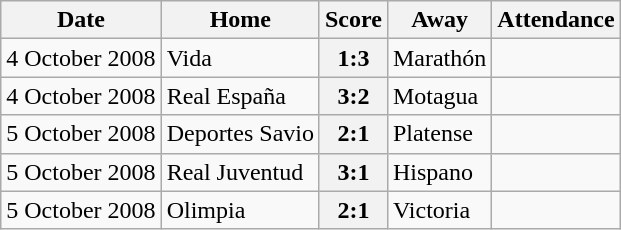<table class="wikitable">
<tr>
<th>Date</th>
<th>Home</th>
<th>Score</th>
<th>Away</th>
<th>Attendance</th>
</tr>
<tr>
<td>4 October 2008</td>
<td>Vida</td>
<th>1:3</th>
<td>Marathón</td>
<td></td>
</tr>
<tr>
<td>4 October 2008</td>
<td>Real España</td>
<th>3:2</th>
<td>Motagua</td>
<td></td>
</tr>
<tr>
<td>5 October 2008</td>
<td>Deportes Savio</td>
<th>2:1</th>
<td>Platense</td>
<td></td>
</tr>
<tr>
<td>5 October 2008</td>
<td>Real Juventud</td>
<th>3:1</th>
<td>Hispano</td>
<td></td>
</tr>
<tr>
<td>5 October 2008</td>
<td>Olimpia</td>
<th>2:1</th>
<td>Victoria</td>
<td></td>
</tr>
</table>
